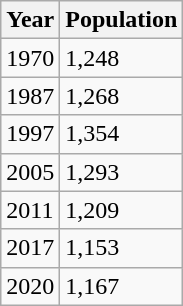<table class="wikitable">
<tr>
<th>Year</th>
<th>Population</th>
</tr>
<tr>
<td>1970</td>
<td>1,248</td>
</tr>
<tr>
<td>1987</td>
<td>1,268</td>
</tr>
<tr>
<td>1997</td>
<td>1,354</td>
</tr>
<tr>
<td>2005</td>
<td>1,293</td>
</tr>
<tr>
<td>2011</td>
<td>1,209</td>
</tr>
<tr>
<td>2017</td>
<td>1,153</td>
</tr>
<tr>
<td>2020</td>
<td>1,167</td>
</tr>
</table>
